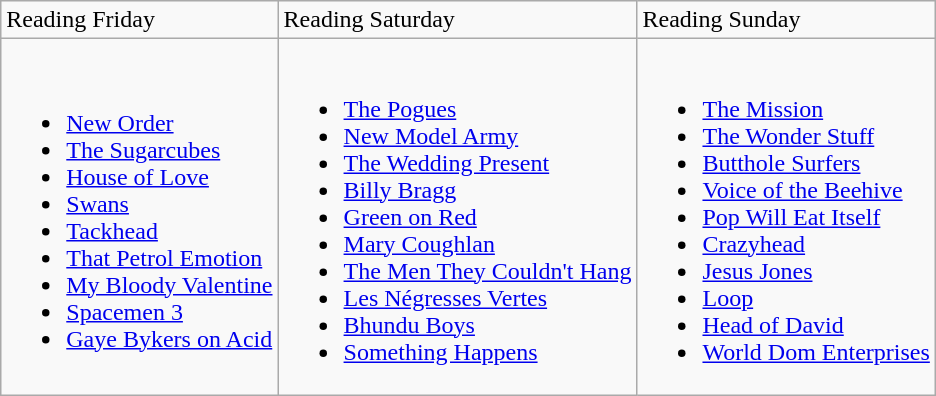<table class="wikitable">
<tr>
<td>Reading Friday</td>
<td>Reading Saturday</td>
<td>Reading Sunday</td>
</tr>
<tr>
<td><br><ul><li><a href='#'>New Order</a></li><li><a href='#'>The Sugarcubes</a></li><li><a href='#'>House of Love</a></li><li><a href='#'>Swans</a></li><li><a href='#'>Tackhead</a></li><li><a href='#'>That Petrol Emotion</a></li><li><a href='#'>My Bloody Valentine</a></li><li><a href='#'>Spacemen 3</a></li><li><a href='#'>Gaye Bykers on Acid</a></li></ul></td>
<td><br><ul><li><a href='#'>The Pogues</a></li><li><a href='#'>New Model Army</a></li><li><a href='#'>The Wedding Present</a></li><li><a href='#'>Billy Bragg</a></li><li><a href='#'>Green on Red</a></li><li><a href='#'>Mary Coughlan</a></li><li><a href='#'>The Men They Couldn't Hang</a></li><li><a href='#'>Les Négresses Vertes</a></li><li><a href='#'>Bhundu Boys</a></li><li><a href='#'>Something Happens</a></li></ul></td>
<td><br><ul><li><a href='#'>The Mission</a></li><li><a href='#'>The Wonder Stuff</a></li><li><a href='#'>Butthole Surfers</a></li><li><a href='#'>Voice of the Beehive</a></li><li><a href='#'>Pop Will Eat Itself</a></li><li><a href='#'>Crazyhead</a></li><li><a href='#'>Jesus Jones</a></li><li><a href='#'>Loop</a></li><li><a href='#'>Head of David</a></li><li><a href='#'>World Dom Enterprises</a></li></ul></td>
</tr>
</table>
